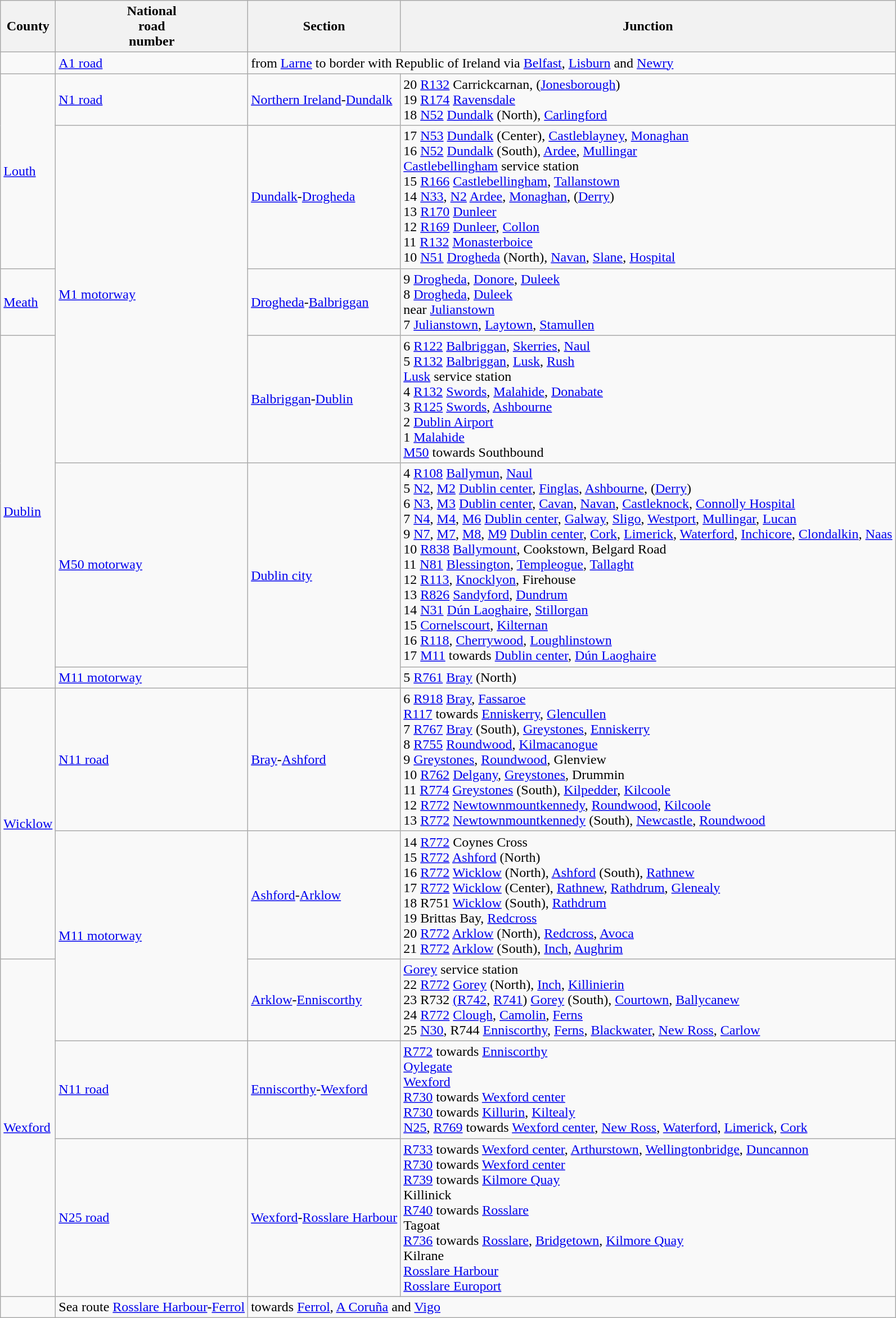<table class="wikitable sortable">
<tr>
<th>County</th>
<th>National<br>road<br>number</th>
<th>Section</th>
<th>Junction</th>
</tr>
<tr>
<td></td>
<td> <a href='#'>A1 road</a></td>
<td colspan="2"> from <a href='#'>Larne</a> to border with Republic of Ireland via <a href='#'>Belfast</a>, <a href='#'>Lisburn</a> and <a href='#'>Newry</a></td>
</tr>
<tr>
<td rowspan="2"><a href='#'>Louth</a></td>
<td> <a href='#'>N1 road</a></td>
<td><a href='#'>Northern Ireland</a>-<a href='#'>Dundalk</a></td>
<td> 20 <a href='#'>R132</a> Carrickcarnan,  (<a href='#'>Jonesborough</a>)<br> 19 <a href='#'>R174</a> <a href='#'>Ravensdale</a><br> 18 <a href='#'>N52</a> <a href='#'>Dundalk</a> (North), <a href='#'>Carlingford</a></td>
</tr>
<tr>
<td rowspan="3"> <a href='#'>M1 motorway</a></td>
<td><a href='#'>Dundalk</a>-<a href='#'>Drogheda</a></td>
<td> 17 <a href='#'>N53</a> <a href='#'>Dundalk</a> (Center), <a href='#'>Castleblayney</a>, <a href='#'>Monaghan</a><br> 16 <a href='#'>N52</a> <a href='#'>Dundalk</a> (South), <a href='#'>Ardee</a>, <a href='#'>Mullingar</a><br>  <a href='#'>Castlebellingham</a> service station<br> 15 <a href='#'>R166</a> <a href='#'>Castlebellingham</a>, <a href='#'>Tallanstown</a><br> 14 <a href='#'>N33</a>, <a href='#'>N2</a> <a href='#'>Ardee</a>, <a href='#'>Monaghan</a>,  (<a href='#'>Derry</a>)<br> 13 <a href='#'>R170</a> <a href='#'>Dunleer</a><br> 12 <a href='#'>R169</a> <a href='#'>Dunleer</a>, <a href='#'>Collon</a><br> 11 <a href='#'>R132</a> <a href='#'>Monasterboice</a><br> 10 <a href='#'>N51</a> <a href='#'>Drogheda</a> (North), <a href='#'>Navan</a>, <a href='#'>Slane</a>, <a href='#'>Hospital</a></td>
</tr>
<tr>
<td><a href='#'>Meath</a></td>
<td><a href='#'>Drogheda</a>-<a href='#'>Balbriggan</a></td>
<td> 9 <a href='#'>Drogheda</a>, <a href='#'>Donore</a>, <a href='#'>Duleek</a><br> 8 <a href='#'>Drogheda</a>, <a href='#'>Duleek</a><br> near <a href='#'>Julianstown</a><br> 7 <a href='#'>Julianstown</a>, <a href='#'>Laytown</a>, <a href='#'>Stamullen</a></td>
</tr>
<tr>
<td rowspan="3"><a href='#'>Dublin</a></td>
<td><a href='#'>Balbriggan</a>-<a href='#'>Dublin</a></td>
<td> 6 <a href='#'>R122</a> <a href='#'>Balbriggan</a>, <a href='#'>Skerries</a>, <a href='#'>Naul</a><br> 5 <a href='#'>R132</a> <a href='#'>Balbriggan</a>, <a href='#'>Lusk</a>, <a href='#'>Rush</a><br>  <a href='#'>Lusk</a> service station<br> 4 <a href='#'>R132</a> <a href='#'>Swords</a>, <a href='#'>Malahide</a>, <a href='#'>Donabate</a><br> 3 <a href='#'>R125</a> <a href='#'>Swords</a>, <a href='#'>Ashbourne</a><br> 2 <a href='#'>Dublin Airport</a><br> 1 <a href='#'>Malahide</a><br> <a href='#'>M50</a> towards Southbound</td>
</tr>
<tr>
<td> <a href='#'>M50 motorway</a></td>
<td rowspan="2"><a href='#'>Dublin city</a></td>
<td> 4 <a href='#'>R108</a> <a href='#'>Ballymun</a>, <a href='#'>Naul</a><br> 5 <a href='#'>N2</a>, <a href='#'>M2</a> <a href='#'>Dublin center</a>, <a href='#'>Finglas</a>, <a href='#'>Ashbourne</a>,  (<a href='#'>Derry</a>)<br> 6 <a href='#'>N3</a>, <a href='#'>M3</a> <a href='#'>Dublin center</a>, <a href='#'>Cavan</a>, <a href='#'>Navan</a>, <a href='#'>Castleknock</a>, <a href='#'>Connolly Hospital</a><br> 7 <a href='#'>N4</a>, <a href='#'>M4</a>, <a href='#'>M6</a> <a href='#'>Dublin center</a>, <a href='#'>Galway</a>, <a href='#'>Sligo</a>, <a href='#'>Westport</a>, <a href='#'>Mullingar</a>, <a href='#'>Lucan</a><br> 9 <a href='#'>N7</a>, <a href='#'>M7</a>, <a href='#'>M8</a>, <a href='#'>M9</a> <a href='#'>Dublin center</a>, <a href='#'>Cork</a>, <a href='#'>Limerick</a>, <a href='#'>Waterford</a>, <a href='#'>Inchicore</a>, <a href='#'>Clondalkin</a>, <a href='#'>Naas</a><br> 10 <a href='#'>R838</a> <a href='#'>Ballymount</a>, Cookstown, Belgard Road<br> 11 <a href='#'>N81</a> <a href='#'>Blessington</a>, <a href='#'>Templeogue</a>, <a href='#'>Tallaght</a><br> 12 <a href='#'>R113</a>, <a href='#'>Knocklyon</a>, Firehouse<br> 13 <a href='#'>R826</a> <a href='#'>Sandyford</a>, <a href='#'>Dundrum</a><br> 14 <a href='#'>N31</a> <a href='#'>Dún Laoghaire</a>, <a href='#'>Stillorgan</a><br> 15 <a href='#'>Cornelscourt</a>, <a href='#'>Kilternan</a><br> 16 <a href='#'>R118</a>, <a href='#'>Cherrywood</a>, <a href='#'>Loughlinstown</a><br> 17 <a href='#'>M11</a> towards <a href='#'>Dublin center</a>, <a href='#'>Dún Laoghaire</a></td>
</tr>
<tr>
<td> <a href='#'>M11 motorway</a></td>
<td> 5 <a href='#'>R761</a> <a href='#'>Bray</a> (North)</td>
</tr>
<tr>
<td rowspan="2"><a href='#'>Wicklow</a></td>
<td> <a href='#'>N11 road</a></td>
<td><a href='#'>Bray</a>-<a href='#'>Ashford</a></td>
<td> 6 <a href='#'>R918</a> <a href='#'>Bray</a>, <a href='#'>Fassaroe</a><br> <a href='#'>R117</a> towards <a href='#'>Enniskerry</a>, <a href='#'>Glencullen</a><br> 7 <a href='#'>R767</a> <a href='#'>Bray</a> (South), <a href='#'>Greystones</a>, <a href='#'>Enniskerry</a><br> 8 <a href='#'>R755</a> <a href='#'>Roundwood</a>, <a href='#'>Kilmacanogue</a><br> 9 <a href='#'>Greystones</a>, <a href='#'>Roundwood</a>, Glenview<br> 10 <a href='#'>R762</a> <a href='#'>Delgany</a>, <a href='#'>Greystones</a>, Drummin<br> 11 <a href='#'>R774</a> <a href='#'>Greystones</a> (South), <a href='#'>Kilpedder</a>, <a href='#'>Kilcoole</a><br> 12 <a href='#'>R772</a> <a href='#'>Newtownmountkennedy</a>, <a href='#'>Roundwood</a>, <a href='#'>Kilcoole</a><br> 13 <a href='#'>R772</a> <a href='#'>Newtownmountkennedy</a> (South), <a href='#'>Newcastle</a>, <a href='#'>Roundwood</a></td>
</tr>
<tr>
<td rowspan="2"> <a href='#'>M11 motorway</a></td>
<td><a href='#'>Ashford</a>-<a href='#'>Arklow</a></td>
<td> 14 <a href='#'>R772</a> Coynes Cross<br> 15 <a href='#'>R772</a> <a href='#'>Ashford</a> (North)<br> 16 <a href='#'>R772</a> <a href='#'>Wicklow</a> (North), <a href='#'>Ashford</a> (South), <a href='#'>Rathnew</a><br> 17 <a href='#'>R772</a> <a href='#'>Wicklow</a> (Center), <a href='#'>Rathnew</a>, <a href='#'>Rathdrum</a>, <a href='#'>Glenealy</a><br> 18 R751 <a href='#'>Wicklow</a> (South), <a href='#'>Rathdrum</a><br> 19 Brittas Bay, <a href='#'>Redcross</a><br> 20 <a href='#'>R772</a> <a href='#'>Arklow</a> (North), <a href='#'>Redcross</a>, <a href='#'>Avoca</a><br> 21 <a href='#'>R772</a> <a href='#'>Arklow</a> (South), <a href='#'>Inch</a>, <a href='#'>Aughrim</a></td>
</tr>
<tr>
<td rowspan="3"><a href='#'>Wexford</a></td>
<td><a href='#'>Arklow</a>-<a href='#'>Enniscorthy</a></td>
<td>  <a href='#'>Gorey</a> service station<br> 22 <a href='#'>R772</a> <a href='#'>Gorey</a> (North), <a href='#'>Inch</a>, <a href='#'>Killinierin</a><br> 23 R732 <a href='#'>(R742</a>, <a href='#'>R741</a>) <a href='#'>Gorey</a> (South), <a href='#'>Courtown</a>, <a href='#'>Ballycanew</a><br> 24 <a href='#'>R772</a> <a href='#'>Clough</a>, <a href='#'>Camolin</a>, <a href='#'>Ferns</a><br> 25 <a href='#'>N30</a>, R744 <a href='#'>Enniscorthy</a>, <a href='#'>Ferns</a>, <a href='#'>Blackwater</a>, <a href='#'>New Ross</a>, <a href='#'>Carlow</a></td>
</tr>
<tr>
<td> <a href='#'>N11 road</a></td>
<td><a href='#'>Enniscorthy</a>-<a href='#'>Wexford</a></td>
<td> <a href='#'>R772</a> towards <a href='#'>Enniscorthy</a><br> <a href='#'>Oylegate</a><br> <a href='#'>Wexford</a><br> <a href='#'>R730</a> towards <a href='#'>Wexford center</a><br> <a href='#'>R730</a> towards <a href='#'>Killurin</a>, <a href='#'>Kiltealy</a><br> <a href='#'>N25</a>, <a href='#'>R769</a> towards <a href='#'>Wexford center</a>, <a href='#'>New Ross</a>, <a href='#'>Waterford</a>, <a href='#'>Limerick</a>, <a href='#'>Cork</a></td>
</tr>
<tr>
<td> <a href='#'>N25 road</a></td>
<td><a href='#'>Wexford</a>-<a href='#'>Rosslare Harbour</a></td>
<td> <a href='#'>R733</a> towards <a href='#'>Wexford center</a>, <a href='#'>Arthurstown</a>, <a href='#'>Wellingtonbridge</a>, <a href='#'>Duncannon</a><br> <a href='#'>R730</a> towards <a href='#'>Wexford center</a><br> <a href='#'>R739</a> towards <a href='#'>Kilmore Quay</a><br> Killinick<br> <a href='#'>R740</a> towards <a href='#'>Rosslare</a><br> Tagoat<br> <a href='#'>R736</a> towards <a href='#'>Rosslare</a>, <a href='#'>Bridgetown</a>, <a href='#'>Kilmore Quay</a><br> Kilrane<br> <a href='#'>Rosslare Harbour</a><br> <a href='#'>Rosslare Europort</a></td>
</tr>
<tr>
<td></td>
<td>Sea route <a href='#'>Rosslare Harbour</a>-<a href='#'>Ferrol</a></td>
<td colspan="2"> towards <a href='#'>Ferrol</a>, <a href='#'>A Coruña</a> and <a href='#'>Vigo</a></td>
</tr>
</table>
